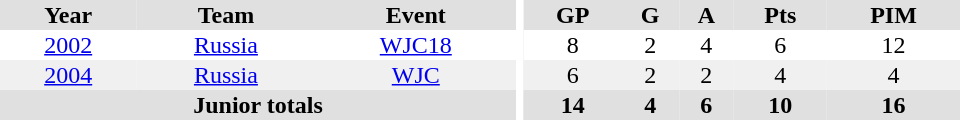<table border="0" cellpadding="1" cellspacing="0" ID="Table3" style="text-align:center; width:40em">
<tr ALIGN="center" bgcolor="#e0e0e0">
<th>Year</th>
<th>Team</th>
<th>Event</th>
<th rowspan="99" bgcolor="#ffffff"></th>
<th>GP</th>
<th>G</th>
<th>A</th>
<th>Pts</th>
<th>PIM</th>
</tr>
<tr>
<td><a href='#'>2002</a></td>
<td><a href='#'>Russia</a></td>
<td><a href='#'>WJC18</a></td>
<td>8</td>
<td>2</td>
<td>4</td>
<td>6</td>
<td>12</td>
</tr>
<tr bgcolor="#f0f0f0">
<td><a href='#'>2004</a></td>
<td><a href='#'>Russia</a></td>
<td><a href='#'>WJC</a></td>
<td>6</td>
<td>2</td>
<td>2</td>
<td>4</td>
<td>4</td>
</tr>
<tr bgcolor="#e0e0e0">
<th colspan="3">Junior totals</th>
<th>14</th>
<th>4</th>
<th>6</th>
<th>10</th>
<th>16</th>
</tr>
</table>
